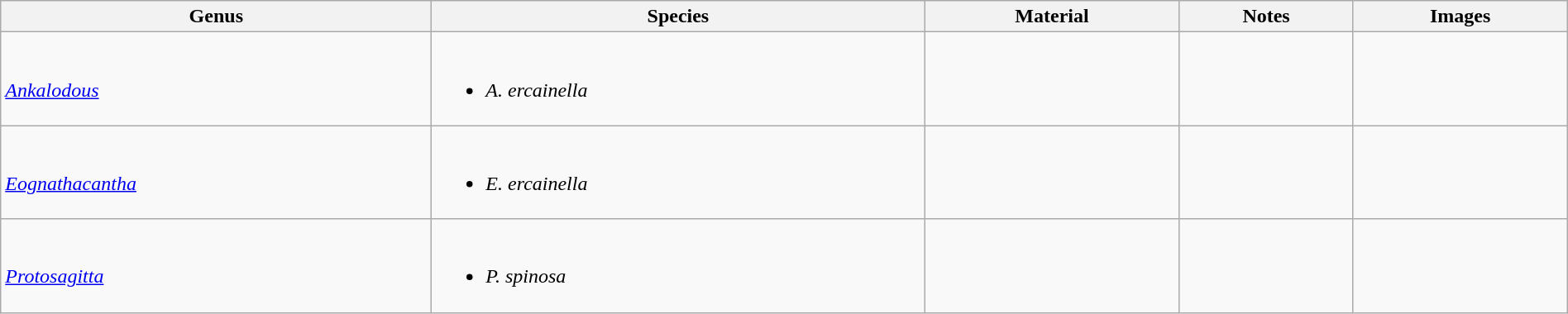<table class="wikitable" style="margin:auto;width:100%;">
<tr>
<th>Genus</th>
<th>Species</th>
<th>Material</th>
<th>Notes</th>
<th>Images</th>
</tr>
<tr>
<td><br><em><a href='#'>Ankalodous</a></em></td>
<td><br><ul><li><em>A. ercainella</em></li></ul></td>
<td></td>
<td></td>
<td></td>
</tr>
<tr>
<td><br><em><a href='#'>Eognathacantha</a></em></td>
<td><br><ul><li><em>E. ercainella</em></li></ul></td>
<td></td>
<td></td>
<td><br></td>
</tr>
<tr>
<td><br><em><a href='#'>Protosagitta</a></em></td>
<td><br><ul><li><em>P. spinosa</em></li></ul></td>
<td></td>
<td></td>
<td><br></td>
</tr>
</table>
